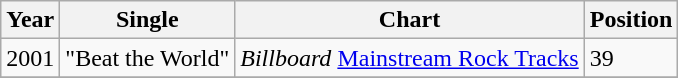<table class="wikitable">
<tr>
<th align="center">Year</th>
<th align="center">Single</th>
<th align="center">Chart</th>
<th align="center">Position</th>
</tr>
<tr>
<td align="left">2001</td>
<td align="left">"Beat the World"</td>
<td align="left"><em>Billboard</em> <a href='#'>Mainstream Rock Tracks</a></td>
<td align="left">39</td>
</tr>
<tr>
</tr>
</table>
